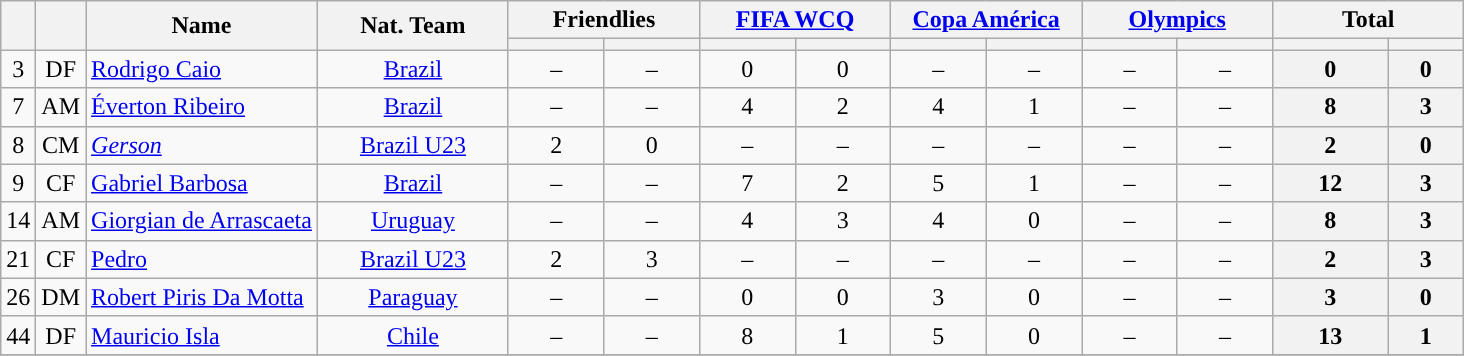<table class="wikitable" style="text-align:center">
<tr>
<th rowspan="2"></th>
<th rowspan="2"></th>
<th rowspan="2">Name</th>
<th rowspan="2" style="width:120px;">Nat. Team</th>
<th colspan="2" style="width:120px;">Friendlies</th>
<th colspan="2" style="width:120px;"><a href='#'>FIFA WCQ</a></th>
<th colspan="2" style="width:120px;"><a href='#'>Copa América</a></th>
<th colspan="2" style="width:120px;"><a href='#'>Olympics</a></th>
<th colspan="2" style="width:120px;">Total</th>
</tr>
<tr>
<th></th>
<th></th>
<th></th>
<th></th>
<th></th>
<th></th>
<th></th>
<th></th>
<th></th>
<th></th>
</tr>
<tr>
<td>3</td>
<td>DF</td>
<td align="left"> <a href='#'>Rodrigo Caio</a></td>
<td><a href='#'>Brazil</a></td>
<td>–</td>
<td>–</td>
<td>0</td>
<td>0</td>
<td>–</td>
<td>–</td>
<td>–</td>
<td>–</td>
<th>0</th>
<th>0</th>
</tr>
<tr>
<td>7</td>
<td>AM</td>
<td align="left"> <a href='#'>Éverton Ribeiro</a></td>
<td><a href='#'>Brazil</a></td>
<td>–</td>
<td>–</td>
<td>4</td>
<td>2</td>
<td>4</td>
<td>1</td>
<td>–</td>
<td>–</td>
<th>8</th>
<th>3</th>
</tr>
<tr>
<td>8</td>
<td>CM</td>
<td align="left"> <em><a href='#'>Gerson</a></em></td>
<td><a href='#'>Brazil U23</a></td>
<td>2</td>
<td>0</td>
<td>–</td>
<td>–</td>
<td>–</td>
<td>–</td>
<td>–</td>
<td>–</td>
<th>2</th>
<th>0</th>
</tr>
<tr>
<td>9</td>
<td>CF</td>
<td align="left"> <a href='#'>Gabriel Barbosa</a></td>
<td><a href='#'>Brazil</a></td>
<td>–</td>
<td>–</td>
<td>7</td>
<td>2</td>
<td>5</td>
<td>1</td>
<td>–</td>
<td>–</td>
<th>12</th>
<th>3</th>
</tr>
<tr>
<td>14</td>
<td>AM</td>
<td align="left"> <a href='#'>Giorgian de Arrascaeta</a></td>
<td><a href='#'>Uruguay</a></td>
<td>–</td>
<td>–</td>
<td>4</td>
<td>3</td>
<td>4</td>
<td>0</td>
<td>–</td>
<td>–</td>
<th>8</th>
<th>3</th>
</tr>
<tr>
<td>21</td>
<td>CF</td>
<td align="left"> <a href='#'>Pedro</a></td>
<td><a href='#'>Brazil U23</a></td>
<td>2</td>
<td>3</td>
<td>–</td>
<td>–</td>
<td>–</td>
<td>–</td>
<td>–</td>
<td>–</td>
<th>2</th>
<th>3</th>
</tr>
<tr>
<td>26</td>
<td>DM</td>
<td align="left"> <a href='#'>Robert Piris Da Motta</a></td>
<td><a href='#'>Paraguay</a></td>
<td>–</td>
<td>–</td>
<td>0</td>
<td>0</td>
<td>3</td>
<td>0</td>
<td>–</td>
<td>–</td>
<th>3</th>
<th>0</th>
</tr>
<tr>
<td>44</td>
<td>DF</td>
<td align="left"> <a href='#'>Mauricio Isla</a></td>
<td><a href='#'>Chile</a></td>
<td>–</td>
<td>–</td>
<td>8</td>
<td>1</td>
<td>5</td>
<td>0</td>
<td>–</td>
<td>–</td>
<th>13</th>
<th>1</th>
</tr>
<tr>
</tr>
</table>
